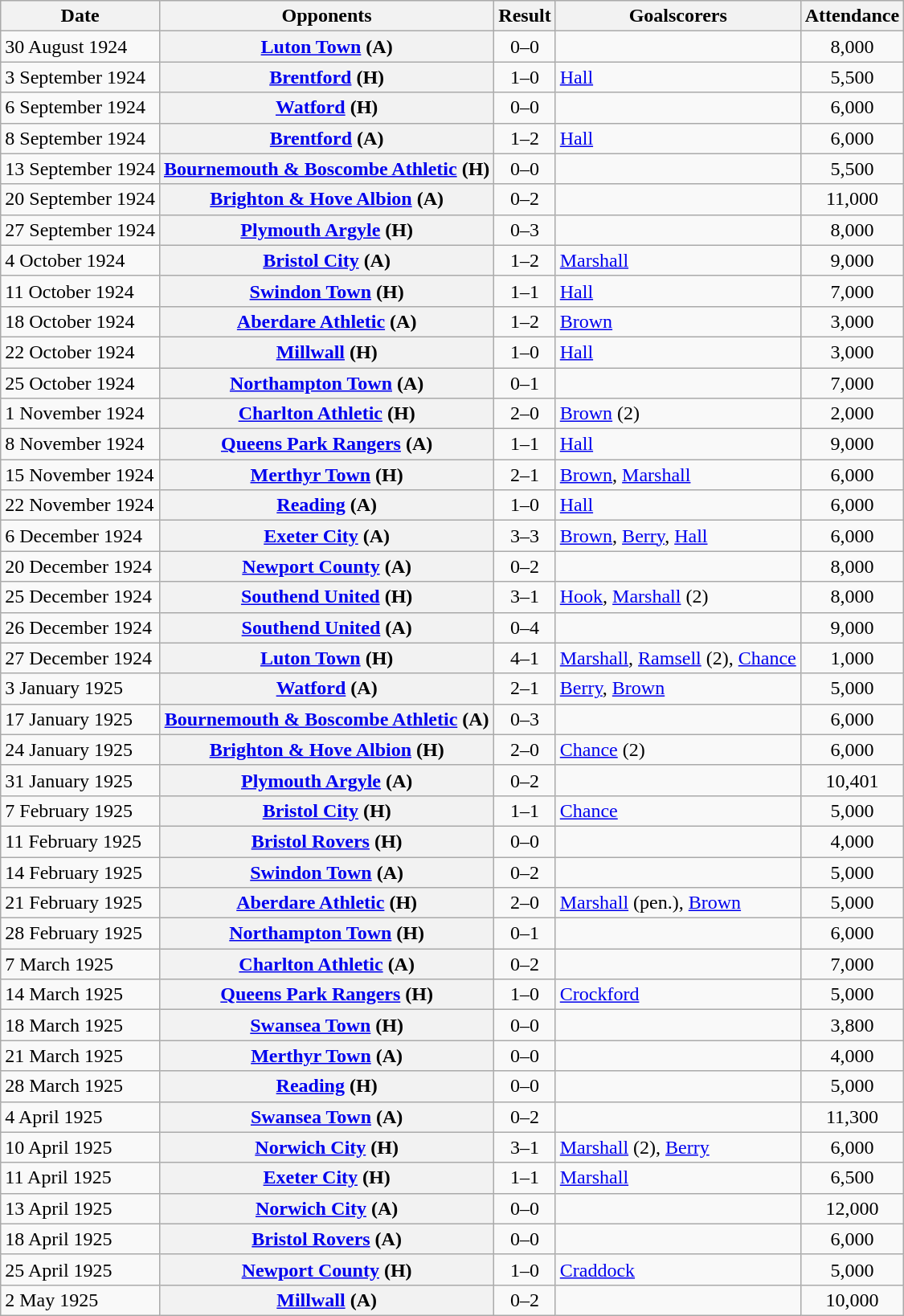<table class="wikitable plainrowheaders sortable">
<tr>
<th scope=col>Date</th>
<th scope=col>Opponents</th>
<th scope=col>Result</th>
<th scope=col class=unsortable>Goalscorers</th>
<th scope=col>Attendance</th>
</tr>
<tr>
<td>30 August 1924</td>
<th scope=row><a href='#'>Luton Town</a> (A)</th>
<td align=center>0–0</td>
<td></td>
<td align=center>8,000</td>
</tr>
<tr>
<td>3 September 1924</td>
<th scope=row><a href='#'>Brentford</a> (H)</th>
<td align=center>1–0</td>
<td><a href='#'>Hall</a></td>
<td align=center>5,500</td>
</tr>
<tr>
<td>6 September 1924</td>
<th scope=row><a href='#'>Watford</a> (H)</th>
<td align=center>0–0</td>
<td></td>
<td align=center>6,000</td>
</tr>
<tr>
<td>8 September 1924</td>
<th scope=row><a href='#'>Brentford</a> (A)</th>
<td align=center>1–2</td>
<td><a href='#'>Hall</a></td>
<td align=center>6,000</td>
</tr>
<tr>
<td>13 September 1924</td>
<th scope=row><a href='#'>Bournemouth & Boscombe Athletic</a> (H)</th>
<td align=center>0–0</td>
<td></td>
<td align=center>5,500</td>
</tr>
<tr>
<td>20 September 1924</td>
<th scope=row><a href='#'>Brighton & Hove Albion</a> (A)</th>
<td align=center>0–2</td>
<td></td>
<td align=center>11,000</td>
</tr>
<tr>
<td>27 September 1924</td>
<th scope=row><a href='#'>Plymouth Argyle</a> (H)</th>
<td align=center>0–3</td>
<td></td>
<td align=center>8,000</td>
</tr>
<tr>
<td>4 October 1924</td>
<th scope=row><a href='#'>Bristol City</a> (A)</th>
<td align=center>1–2</td>
<td><a href='#'>Marshall</a></td>
<td align=center>9,000</td>
</tr>
<tr>
<td>11 October 1924</td>
<th scope=row><a href='#'>Swindon Town</a> (H)</th>
<td align=center>1–1</td>
<td><a href='#'>Hall</a></td>
<td align=center>7,000</td>
</tr>
<tr>
<td>18 October 1924</td>
<th scope=row><a href='#'>Aberdare Athletic</a> (A)</th>
<td align=center>1–2</td>
<td><a href='#'>Brown</a></td>
<td align=center>3,000</td>
</tr>
<tr>
<td>22 October 1924</td>
<th scope=row><a href='#'>Millwall</a> (H)</th>
<td align=center>1–0</td>
<td><a href='#'>Hall</a></td>
<td align=center>3,000</td>
</tr>
<tr>
<td>25 October 1924</td>
<th scope=row><a href='#'>Northampton Town</a> (A)</th>
<td align=center>0–1</td>
<td></td>
<td align=center>7,000</td>
</tr>
<tr>
<td>1 November 1924</td>
<th scope=row><a href='#'>Charlton Athletic</a> (H)</th>
<td align=center>2–0</td>
<td><a href='#'>Brown</a> (2)</td>
<td align=center>2,000</td>
</tr>
<tr>
<td>8 November 1924</td>
<th scope=row><a href='#'>Queens Park Rangers</a> (A)</th>
<td align=center>1–1</td>
<td><a href='#'>Hall</a></td>
<td align=center>9,000</td>
</tr>
<tr>
<td>15 November 1924</td>
<th scope=row><a href='#'>Merthyr Town</a> (H)</th>
<td align=center>2–1</td>
<td><a href='#'>Brown</a>, <a href='#'>Marshall</a></td>
<td align=center>6,000</td>
</tr>
<tr>
<td>22 November 1924</td>
<th scope=row><a href='#'>Reading</a> (A)</th>
<td align=center>1–0</td>
<td><a href='#'>Hall</a></td>
<td align=center>6,000</td>
</tr>
<tr>
<td>6 December 1924</td>
<th scope=row><a href='#'>Exeter City</a> (A)</th>
<td align=center>3–3</td>
<td><a href='#'>Brown</a>, <a href='#'>Berry</a>, <a href='#'>Hall</a></td>
<td align=center>6,000</td>
</tr>
<tr>
<td>20 December 1924</td>
<th scope=row><a href='#'>Newport County</a> (A)</th>
<td align=center>0–2</td>
<td></td>
<td align=center>8,000</td>
</tr>
<tr>
<td>25 December 1924</td>
<th scope=row><a href='#'>Southend United</a> (H)</th>
<td align=center>3–1</td>
<td><a href='#'>Hook</a>, <a href='#'>Marshall</a> (2)</td>
<td align=center>8,000</td>
</tr>
<tr>
<td>26 December 1924</td>
<th scope=row><a href='#'>Southend United</a> (A)</th>
<td align=center>0–4</td>
<td></td>
<td align=center>9,000</td>
</tr>
<tr>
<td>27 December 1924</td>
<th scope=row><a href='#'>Luton Town</a> (H)</th>
<td align=center>4–1</td>
<td><a href='#'>Marshall</a>, <a href='#'>Ramsell</a> (2), <a href='#'>Chance</a></td>
<td align=center>1,000</td>
</tr>
<tr>
<td>3 January 1925</td>
<th scope=row><a href='#'>Watford</a> (A)</th>
<td align=center>2–1</td>
<td><a href='#'>Berry</a>, <a href='#'>Brown</a></td>
<td align=center>5,000</td>
</tr>
<tr>
<td>17 January 1925</td>
<th scope=row><a href='#'>Bournemouth & Boscombe Athletic</a> (A)</th>
<td align=center>0–3</td>
<td></td>
<td align=center>6,000</td>
</tr>
<tr>
<td>24 January 1925</td>
<th scope=row><a href='#'>Brighton & Hove Albion</a> (H)</th>
<td align=center>2–0</td>
<td><a href='#'>Chance</a> (2)</td>
<td align=center>6,000</td>
</tr>
<tr>
<td>31 January 1925</td>
<th scope=row><a href='#'>Plymouth Argyle</a> (A)</th>
<td align=center>0–2</td>
<td></td>
<td align=center>10,401</td>
</tr>
<tr>
<td>7 February 1925</td>
<th scope=row><a href='#'>Bristol City</a> (H)</th>
<td align=center>1–1</td>
<td><a href='#'>Chance</a></td>
<td align=center>5,000</td>
</tr>
<tr>
<td>11 February 1925</td>
<th scope=row><a href='#'>Bristol Rovers</a> (H)</th>
<td align=center>0–0</td>
<td></td>
<td align=center>4,000</td>
</tr>
<tr>
<td>14 February 1925</td>
<th scope=row><a href='#'>Swindon Town</a> (A)</th>
<td align=center>0–2</td>
<td></td>
<td align=center>5,000</td>
</tr>
<tr>
<td>21 February 1925</td>
<th scope=row><a href='#'>Aberdare Athletic</a> (H)</th>
<td align=center>2–0</td>
<td><a href='#'>Marshall</a> (pen.), <a href='#'>Brown</a></td>
<td align=center>5,000</td>
</tr>
<tr>
<td>28 February 1925</td>
<th scope=row><a href='#'>Northampton Town</a> (H)</th>
<td align=center>0–1</td>
<td></td>
<td align=center>6,000</td>
</tr>
<tr>
<td>7 March 1925</td>
<th scope=row><a href='#'>Charlton Athletic</a> (A)</th>
<td align=center>0–2</td>
<td></td>
<td align=center>7,000</td>
</tr>
<tr>
<td>14 March 1925</td>
<th scope=row><a href='#'>Queens Park Rangers</a> (H)</th>
<td align=center>1–0</td>
<td><a href='#'>Crockford</a></td>
<td align=center>5,000</td>
</tr>
<tr>
<td>18 March 1925</td>
<th scope=row><a href='#'>Swansea Town</a> (H)</th>
<td align=center>0–0</td>
<td></td>
<td align=center>3,800</td>
</tr>
<tr>
<td>21 March 1925</td>
<th scope=row><a href='#'>Merthyr Town</a> (A)</th>
<td align=center>0–0</td>
<td></td>
<td align=center>4,000</td>
</tr>
<tr>
<td>28 March 1925</td>
<th scope=row><a href='#'>Reading</a> (H)</th>
<td align=center>0–0</td>
<td></td>
<td align=center>5,000</td>
</tr>
<tr>
<td>4 April 1925</td>
<th scope=row><a href='#'>Swansea Town</a> (A)</th>
<td align=center>0–2</td>
<td></td>
<td align=center>11,300</td>
</tr>
<tr>
<td>10 April 1925</td>
<th scope=row><a href='#'>Norwich City</a> (H)</th>
<td align=center>3–1</td>
<td><a href='#'>Marshall</a> (2), <a href='#'>Berry</a></td>
<td align=center>6,000</td>
</tr>
<tr>
<td>11 April 1925</td>
<th scope=row><a href='#'>Exeter City</a> (H)</th>
<td align=center>1–1</td>
<td><a href='#'>Marshall</a></td>
<td align=center>6,500</td>
</tr>
<tr>
<td>13 April 1925</td>
<th scope=row><a href='#'>Norwich City</a> (A)</th>
<td align=center>0–0</td>
<td></td>
<td align=center>12,000</td>
</tr>
<tr>
<td>18 April 1925</td>
<th scope=row><a href='#'>Bristol Rovers</a> (A)</th>
<td align=center>0–0</td>
<td></td>
<td align=center>6,000</td>
</tr>
<tr>
<td>25 April 1925</td>
<th scope=row><a href='#'>Newport County</a> (H)</th>
<td align=center>1–0</td>
<td><a href='#'>Craddock</a></td>
<td align=center>5,000</td>
</tr>
<tr>
<td>2 May 1925</td>
<th scope=row><a href='#'>Millwall</a> (A)</th>
<td align=center>0–2</td>
<td></td>
<td align=center>10,000</td>
</tr>
</table>
